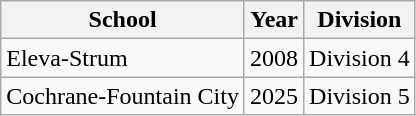<table class="wikitable">
<tr>
<th>School</th>
<th>Year</th>
<th>Division</th>
</tr>
<tr>
<td>Eleva-Strum</td>
<td>2008</td>
<td>Division 4</td>
</tr>
<tr>
<td>Cochrane-Fountain City</td>
<td>2025</td>
<td>Division 5</td>
</tr>
</table>
